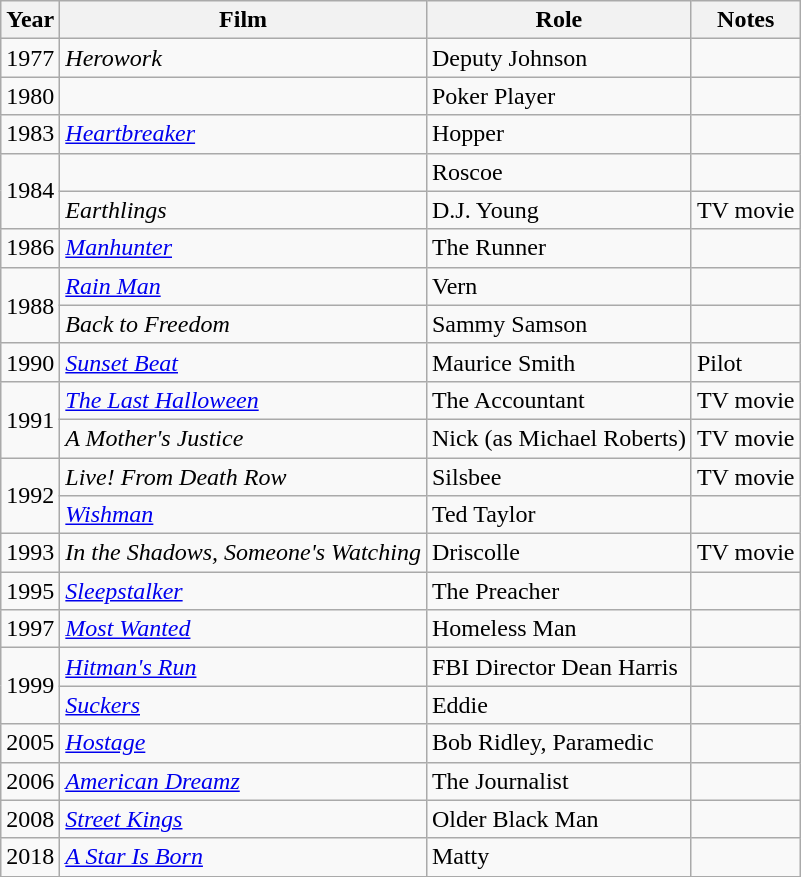<table class="wikitable sortable">
<tr>
<th>Year</th>
<th>Film</th>
<th>Role</th>
<th>Notes</th>
</tr>
<tr>
<td>1977</td>
<td><em>Herowork</em></td>
<td>Deputy Johnson</td>
<td></td>
</tr>
<tr>
<td>1980</td>
<td><em></em></td>
<td>Poker Player</td>
<td></td>
</tr>
<tr>
<td>1983</td>
<td><em><a href='#'>Heartbreaker</a></em></td>
<td>Hopper</td>
<td></td>
</tr>
<tr>
<td rowspan=2>1984</td>
<td><em></em></td>
<td>Roscoe</td>
<td></td>
</tr>
<tr>
<td><em>Earthlings</em></td>
<td>D.J. Young</td>
<td>TV movie</td>
</tr>
<tr>
<td>1986</td>
<td><em><a href='#'>Manhunter</a></em></td>
<td>The Runner</td>
<td></td>
</tr>
<tr>
<td rowspan=2>1988</td>
<td><em><a href='#'>Rain Man</a></em></td>
<td>Vern</td>
<td></td>
</tr>
<tr>
<td><em>Back to Freedom</em></td>
<td>Sammy Samson</td>
<td></td>
</tr>
<tr>
<td>1990</td>
<td><em><a href='#'>Sunset Beat</a></em></td>
<td>Maurice Smith</td>
<td>Pilot</td>
</tr>
<tr>
<td rowspan=2>1991</td>
<td><em><a href='#'>The Last Halloween</a></em></td>
<td>The Accountant</td>
<td>TV movie</td>
</tr>
<tr>
<td><em>A Mother's Justice</em></td>
<td>Nick (as Michael Roberts)</td>
<td>TV movie</td>
</tr>
<tr>
<td rowspan=2>1992</td>
<td><em>Live! From Death Row</em></td>
<td>Silsbee</td>
<td>TV movie</td>
</tr>
<tr>
<td><em><a href='#'>Wishman</a></em></td>
<td>Ted Taylor</td>
</tr>
<tr>
<td>1993</td>
<td><em>In the Shadows, Someone's Watching</em></td>
<td>Driscolle</td>
<td>TV movie</td>
</tr>
<tr>
<td>1995</td>
<td><em><a href='#'>Sleepstalker</a></em></td>
<td>The Preacher</td>
<td></td>
</tr>
<tr>
<td>1997</td>
<td><em><a href='#'>Most Wanted</a></em></td>
<td>Homeless Man</td>
<td></td>
</tr>
<tr>
<td rowspan=2>1999</td>
<td><em><a href='#'>Hitman's Run</a></em></td>
<td>FBI Director Dean Harris</td>
<td></td>
</tr>
<tr>
<td><em><a href='#'>Suckers</a></em></td>
<td>Eddie</td>
<td></td>
</tr>
<tr>
<td>2005</td>
<td><em><a href='#'>Hostage</a></em></td>
<td>Bob Ridley, Paramedic</td>
<td></td>
</tr>
<tr>
<td>2006</td>
<td><em><a href='#'>American Dreamz</a></em></td>
<td>The Journalist</td>
<td></td>
</tr>
<tr>
<td>2008</td>
<td><em><a href='#'>Street Kings</a></em></td>
<td>Older Black Man</td>
<td></td>
</tr>
<tr>
<td>2018</td>
<td><em><a href='#'>A Star Is Born</a></em></td>
<td>Matty</td>
<td></td>
</tr>
<tr>
</tr>
</table>
